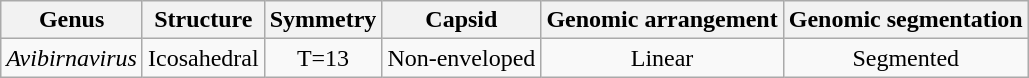<table class="wikitable sortable" style="text-align:center">
<tr>
<th>Genus</th>
<th>Structure</th>
<th>Symmetry</th>
<th>Capsid</th>
<th>Genomic arrangement</th>
<th>Genomic segmentation</th>
</tr>
<tr>
<td><em>Avibirnavirus</em></td>
<td>Icosahedral</td>
<td>T=13</td>
<td>Non-enveloped</td>
<td>Linear</td>
<td>Segmented</td>
</tr>
</table>
